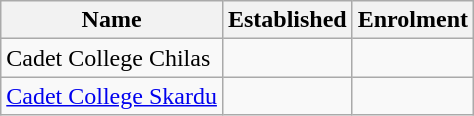<table class="wikitable sortable static-row-numbers static-row-header-hash">
<tr>
<th>Name</th>
<th>Established</th>
<th>Enrolment</th>
</tr>
<tr>
<td>Cadet College Chilas</td>
<td></td>
<td></td>
</tr>
<tr>
<td><a href='#'>Cadet College Skardu</a></td>
<td></td>
<td></td>
</tr>
</table>
